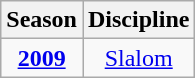<table class="wikitable">
<tr>
<th>Season</th>
<th>Discipline</th>
</tr>
<tr align=center>
<td><strong><a href='#'>2009</a></strong></td>
<td><a href='#'>Slalom</a></td>
</tr>
</table>
